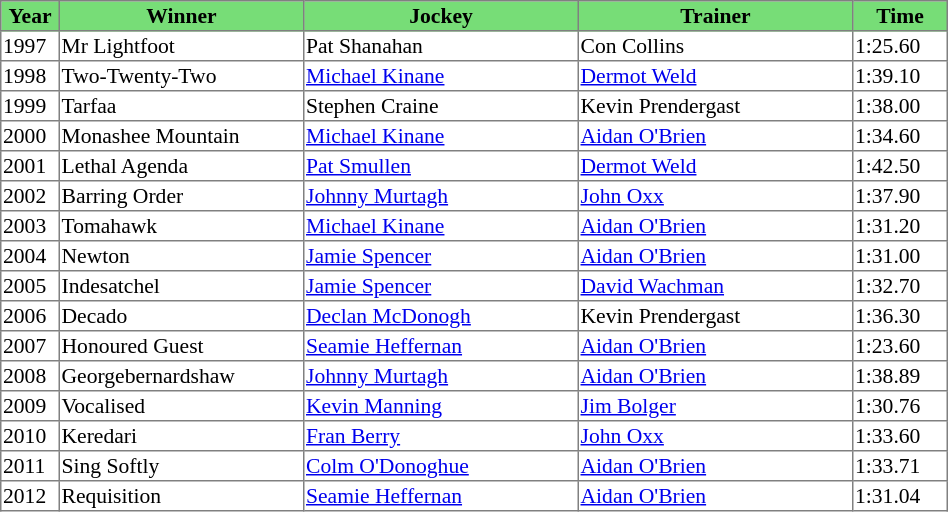<table class = "sortable" | border="1" style="border-collapse: collapse; font-size:90%">
<tr bgcolor="#77dd77" align="center">
<th style="width:36px"><strong>Year</strong></th>
<th style="width:160px"><strong>Winner</strong></th>
<th style="width:180px"><strong>Jockey</strong></th>
<th style="width:180px"><strong>Trainer</strong></th>
<th style="width:60px"><strong>Time</strong></th>
</tr>
<tr>
<td>1997</td>
<td>Mr Lightfoot</td>
<td>Pat Shanahan</td>
<td>Con Collins</td>
<td>1:25.60</td>
</tr>
<tr>
<td>1998</td>
<td>Two-Twenty-Two</td>
<td><a href='#'>Michael Kinane</a></td>
<td><a href='#'>Dermot Weld</a></td>
<td>1:39.10</td>
</tr>
<tr>
<td>1999</td>
<td>Tarfaa</td>
<td>Stephen Craine</td>
<td>Kevin Prendergast</td>
<td>1:38.00</td>
</tr>
<tr>
<td>2000</td>
<td>Monashee Mountain</td>
<td><a href='#'>Michael Kinane</a></td>
<td><a href='#'>Aidan O'Brien</a></td>
<td>1:34.60</td>
</tr>
<tr>
<td>2001</td>
<td>Lethal Agenda</td>
<td><a href='#'>Pat Smullen</a></td>
<td><a href='#'>Dermot Weld</a></td>
<td>1:42.50</td>
</tr>
<tr>
<td>2002</td>
<td>Barring Order</td>
<td><a href='#'>Johnny Murtagh</a></td>
<td><a href='#'>John Oxx</a></td>
<td>1:37.90</td>
</tr>
<tr>
<td>2003</td>
<td>Tomahawk</td>
<td><a href='#'>Michael Kinane</a></td>
<td><a href='#'>Aidan O'Brien</a></td>
<td>1:31.20</td>
</tr>
<tr>
<td>2004</td>
<td>Newton</td>
<td><a href='#'>Jamie Spencer</a></td>
<td><a href='#'>Aidan O'Brien</a></td>
<td>1:31.00</td>
</tr>
<tr>
<td>2005</td>
<td>Indesatchel</td>
<td><a href='#'>Jamie Spencer</a></td>
<td><a href='#'>David Wachman</a></td>
<td>1:32.70</td>
</tr>
<tr>
<td>2006</td>
<td>Decado</td>
<td><a href='#'>Declan McDonogh</a></td>
<td>Kevin Prendergast</td>
<td>1:36.30</td>
</tr>
<tr>
<td>2007</td>
<td>Honoured Guest</td>
<td><a href='#'>Seamie Heffernan</a></td>
<td><a href='#'>Aidan O'Brien</a></td>
<td>1:23.60</td>
</tr>
<tr>
<td>2008</td>
<td>Georgebernardshaw</td>
<td><a href='#'>Johnny Murtagh</a></td>
<td><a href='#'>Aidan O'Brien</a></td>
<td>1:38.89</td>
</tr>
<tr>
<td>2009</td>
<td>Vocalised</td>
<td><a href='#'>Kevin Manning</a></td>
<td><a href='#'>Jim Bolger</a></td>
<td>1:30.76</td>
</tr>
<tr>
<td>2010</td>
<td>Keredari</td>
<td><a href='#'>Fran Berry</a></td>
<td><a href='#'>John Oxx</a></td>
<td>1:33.60</td>
</tr>
<tr>
<td>2011</td>
<td>Sing Softly</td>
<td><a href='#'>Colm O'Donoghue</a></td>
<td><a href='#'>Aidan O'Brien</a></td>
<td>1:33.71</td>
</tr>
<tr>
<td>2012</td>
<td>Requisition</td>
<td><a href='#'>Seamie Heffernan</a></td>
<td><a href='#'>Aidan O'Brien</a></td>
<td>1:31.04</td>
</tr>
</table>
